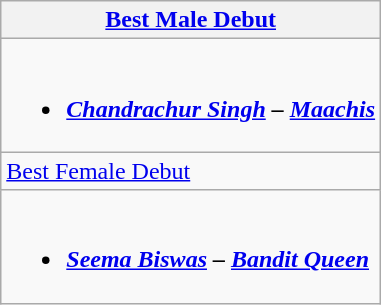<table class="wikitable">
<tr>
<th colspan="2"><a href='#'>Best Male Debut</a></th>
</tr>
<tr>
<td colspan="2"><br><ul><li><strong> <em><a href='#'>Chandrachur Singh</a> – <a href='#'>Maachis</a></em> </strong></li></ul></td>
</tr>
<tr>
<td ! colspan="2"><a href='#'>Best Female Debut</a></td>
</tr>
<tr>
<td colspan="2"><br><ul><li><strong> <em><a href='#'>Seema Biswas</a> – <a href='#'>Bandit Queen</a></em> </strong></li></ul></td>
</tr>
</table>
